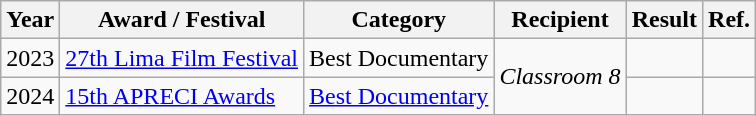<table class="wikitable">
<tr>
<th>Year</th>
<th>Award / Festival</th>
<th>Category</th>
<th>Recipient</th>
<th>Result</th>
<th>Ref.</th>
</tr>
<tr>
<td>2023</td>
<td><a href='#'>27th Lima Film Festival</a></td>
<td>Best Documentary</td>
<td rowspan="2"><em>Classroom 8</em></td>
<td></td>
<td></td>
</tr>
<tr>
<td>2024</td>
<td><a href='#'>15th APRECI Awards</a></td>
<td><a href='#'>Best Documentary</a></td>
<td></td>
<td></td>
</tr>
</table>
